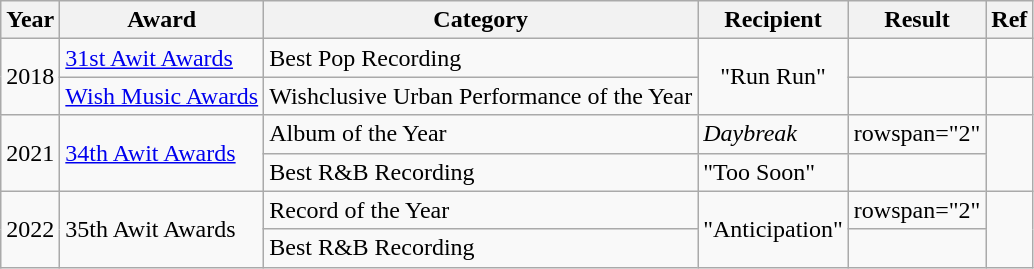<table class="wikitable">
<tr>
<th>Year</th>
<th>Award</th>
<th>Category</th>
<th>Recipient</th>
<th>Result</th>
<th>Ref</th>
</tr>
<tr>
<td rowspan="2">2018</td>
<td><a href='#'>31st Awit Awards</a></td>
<td>Best Pop Recording</td>
<td align=center rowspan="2">"Run Run"</td>
<td></td>
<td></td>
</tr>
<tr>
<td><a href='#'>Wish Music Awards</a></td>
<td>Wishclusive Urban Performance of the Year</td>
<td></td>
<td></td>
</tr>
<tr>
<td rowspan="2">2021</td>
<td rowspan="2"><a href='#'>34th Awit Awards</a></td>
<td>Album of the Year</td>
<td><em>Daybreak</em></td>
<td>rowspan="2" </td>
<td rowspan="2"></td>
</tr>
<tr>
<td>Best R&B Recording</td>
<td>"Too Soon"</td>
</tr>
<tr>
<td rowspan="2">2022</td>
<td rowspan="2">35th Awit Awards</td>
<td>Record of the Year</td>
<td rowspan="2">"Anticipation"</td>
<td>rowspan="2" </td>
<td rowspan="2"></td>
</tr>
<tr>
<td>Best R&B Recording</td>
</tr>
</table>
